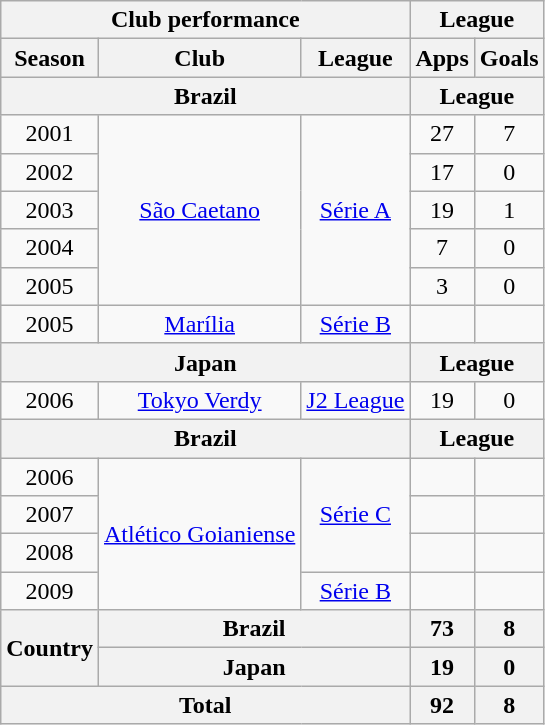<table class="wikitable" style="text-align:center;">
<tr>
<th colspan=3>Club performance</th>
<th colspan=2>League</th>
</tr>
<tr>
<th>Season</th>
<th>Club</th>
<th>League</th>
<th>Apps</th>
<th>Goals</th>
</tr>
<tr>
<th colspan=3>Brazil</th>
<th colspan=2>League</th>
</tr>
<tr>
<td>2001</td>
<td rowspan="5"><a href='#'>São Caetano</a></td>
<td rowspan="5"><a href='#'>Série A</a></td>
<td>27</td>
<td>7</td>
</tr>
<tr>
<td>2002</td>
<td>17</td>
<td>0</td>
</tr>
<tr>
<td>2003</td>
<td>19</td>
<td>1</td>
</tr>
<tr>
<td>2004</td>
<td>7</td>
<td>0</td>
</tr>
<tr>
<td>2005</td>
<td>3</td>
<td>0</td>
</tr>
<tr>
<td>2005</td>
<td><a href='#'>Marília</a></td>
<td><a href='#'>Série B</a></td>
<td></td>
<td></td>
</tr>
<tr>
<th colspan=3>Japan</th>
<th colspan=2>League</th>
</tr>
<tr>
<td>2006</td>
<td><a href='#'>Tokyo Verdy</a></td>
<td><a href='#'>J2 League</a></td>
<td>19</td>
<td>0</td>
</tr>
<tr>
<th colspan=3>Brazil</th>
<th colspan=2>League</th>
</tr>
<tr>
<td>2006</td>
<td rowspan="4"><a href='#'>Atlético Goianiense</a></td>
<td rowspan="3"><a href='#'>Série C</a></td>
<td></td>
<td></td>
</tr>
<tr>
<td>2007</td>
<td></td>
<td></td>
</tr>
<tr>
<td>2008</td>
<td></td>
<td></td>
</tr>
<tr>
<td>2009</td>
<td><a href='#'>Série B</a></td>
<td></td>
<td></td>
</tr>
<tr>
<th rowspan=2>Country</th>
<th colspan=2>Brazil</th>
<th>73</th>
<th>8</th>
</tr>
<tr>
<th colspan=2>Japan</th>
<th>19</th>
<th>0</th>
</tr>
<tr>
<th colspan=3>Total</th>
<th>92</th>
<th>8</th>
</tr>
</table>
